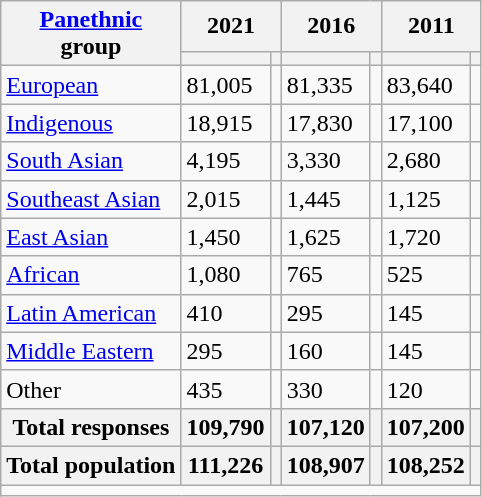<table class="wikitable collapsible sortable">
<tr>
<th rowspan="2"><a href='#'>Panethnic</a><br>group</th>
<th colspan="2">2021</th>
<th colspan="2">2016</th>
<th colspan="2">2011</th>
</tr>
<tr>
<th><a href='#'></a></th>
<th></th>
<th></th>
<th></th>
<th></th>
<th></th>
</tr>
<tr>
<td><a href='#'>European</a></td>
<td>81,005</td>
<td></td>
<td>81,335</td>
<td></td>
<td>83,640</td>
<td></td>
</tr>
<tr>
<td><a href='#'>Indigenous</a></td>
<td>18,915</td>
<td></td>
<td>17,830</td>
<td></td>
<td>17,100</td>
<td></td>
</tr>
<tr>
<td><a href='#'>South Asian</a></td>
<td>4,195</td>
<td></td>
<td>3,330</td>
<td></td>
<td>2,680</td>
<td></td>
</tr>
<tr>
<td><a href='#'>Southeast Asian</a></td>
<td>2,015</td>
<td></td>
<td>1,445</td>
<td></td>
<td>1,125</td>
<td></td>
</tr>
<tr>
<td><a href='#'>East Asian</a></td>
<td>1,450</td>
<td></td>
<td>1,625</td>
<td></td>
<td>1,720</td>
<td></td>
</tr>
<tr>
<td><a href='#'>African</a></td>
<td>1,080</td>
<td></td>
<td>765</td>
<td></td>
<td>525</td>
<td></td>
</tr>
<tr>
<td><a href='#'>Latin American</a></td>
<td>410</td>
<td></td>
<td>295</td>
<td></td>
<td>145</td>
<td></td>
</tr>
<tr>
<td><a href='#'>Middle Eastern</a></td>
<td>295</td>
<td></td>
<td>160</td>
<td></td>
<td>145</td>
<td></td>
</tr>
<tr>
<td>Other</td>
<td>435</td>
<td></td>
<td>330</td>
<td></td>
<td>120</td>
<td></td>
</tr>
<tr>
<th>Total responses</th>
<th>109,790</th>
<th></th>
<th>107,120</th>
<th></th>
<th>107,200</th>
<th></th>
</tr>
<tr>
<th>Total population</th>
<th>111,226</th>
<th></th>
<th>108,907</th>
<th></th>
<th>108,252</th>
<th></th>
</tr>
<tr class="sortbottom">
<td colspan="15"></td>
</tr>
</table>
